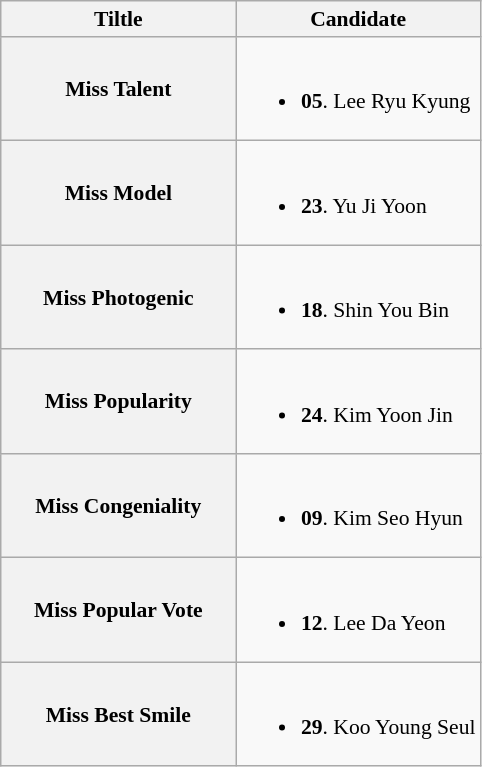<table class="wikitable" style="font-size: 90%;">
<tr>
<th width=150px>Tiltle</th>
<th>Candidate</th>
</tr>
<tr>
<th>Miss Talent</th>
<td><br><ul><li><strong>05</strong>. Lee Ryu Kyung</li></ul></td>
</tr>
<tr>
<th>Miss Model</th>
<td><br><ul><li><strong>23</strong>. Yu Ji Yoon</li></ul></td>
</tr>
<tr>
<th>Miss Photogenic</th>
<td><br><ul><li><strong>18</strong>. Shin You Bin</li></ul></td>
</tr>
<tr>
<th>Miss Popularity</th>
<td><br><ul><li><strong>24</strong>. Kim Yoon Jin</li></ul></td>
</tr>
<tr>
<th>Miss Congeniality</th>
<td><br><ul><li><strong>09</strong>. Kim Seo Hyun</li></ul></td>
</tr>
<tr>
<th>Miss Popular Vote</th>
<td><br><ul><li><strong>12</strong>. Lee Da Yeon</li></ul></td>
</tr>
<tr>
<th>Miss Best Smile</th>
<td><br><ul><li><strong>29</strong>. Koo Young Seul</li></ul></td>
</tr>
</table>
